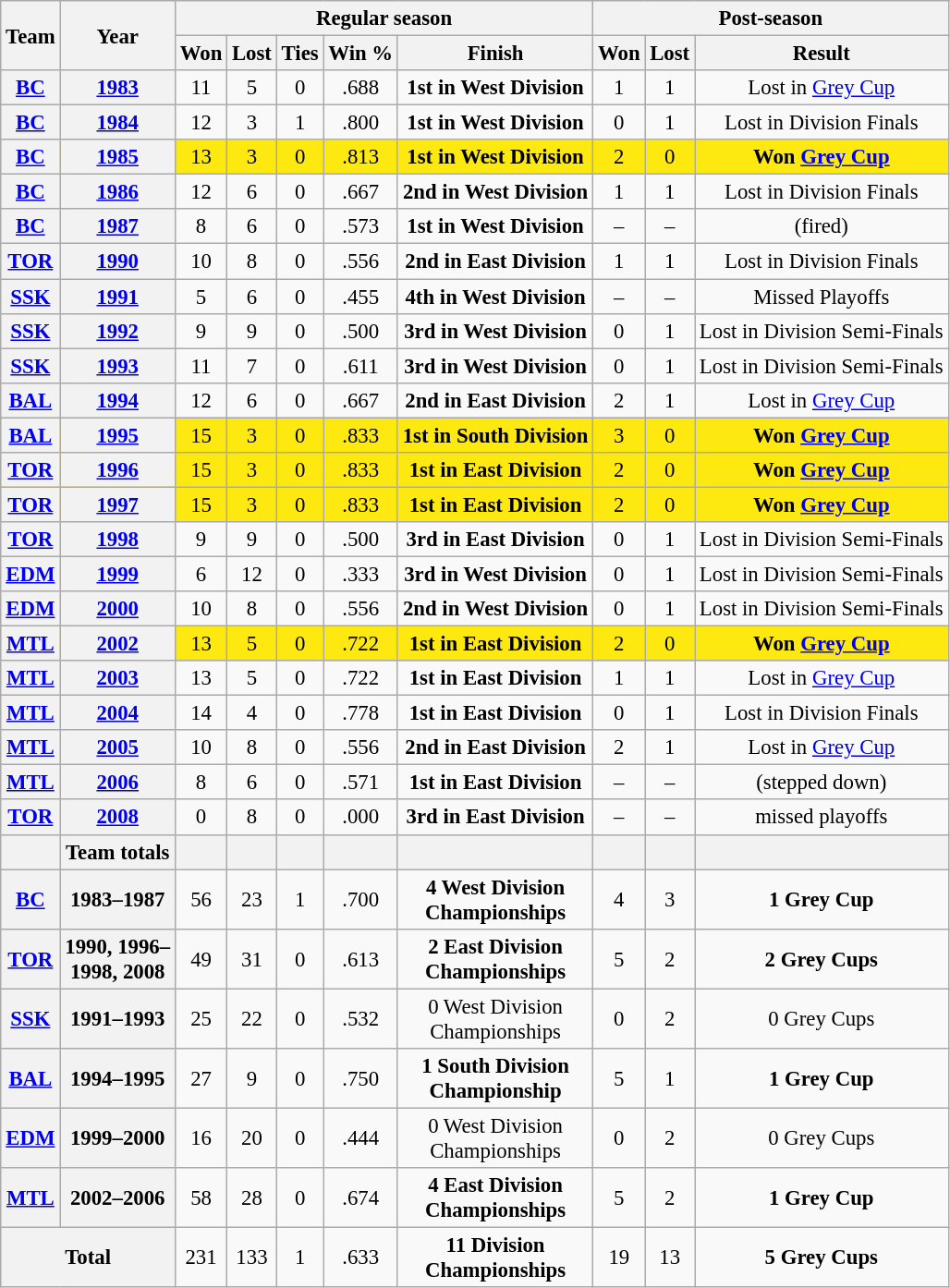<table class="wikitable" style="font-size: 95%; text-align:center;">
<tr>
<th rowspan="2">Team</th>
<th rowspan="2">Year</th>
<th colspan="5">Regular season</th>
<th colspan="4">Post-season</th>
</tr>
<tr>
<th>Won</th>
<th>Lost</th>
<th>Ties</th>
<th>Win %</th>
<th>Finish</th>
<th>Won</th>
<th>Lost</th>
<th>Result</th>
</tr>
<tr>
<th><a href='#'>BC</a></th>
<th><a href='#'>1983</a></th>
<td>11</td>
<td>5</td>
<td>0</td>
<td>.688</td>
<td><strong>1st in West Division</strong></td>
<td>1</td>
<td>1</td>
<td>Lost in <a href='#'>Grey Cup</a></td>
</tr>
<tr>
<th><a href='#'>BC</a></th>
<th><a href='#'>1984</a></th>
<td>12</td>
<td>3</td>
<td>1</td>
<td>.800</td>
<td><strong>1st in West Division</strong></td>
<td>0</td>
<td>1</td>
<td>Lost in Division Finals</td>
</tr>
<tr ! style="background:#FDE910;">
<th><a href='#'>BC</a></th>
<th><a href='#'>1985</a></th>
<td>13</td>
<td>3</td>
<td>0</td>
<td>.813</td>
<td><strong>1st in West Division</strong></td>
<td>2</td>
<td>0</td>
<td><strong>Won <a href='#'>Grey Cup</a></strong></td>
</tr>
<tr>
<th><a href='#'>BC</a></th>
<th><a href='#'>1986</a></th>
<td>12</td>
<td>6</td>
<td>0</td>
<td>.667</td>
<td><strong>2nd in West Division</strong></td>
<td>1</td>
<td>1</td>
<td>Lost in Division Finals</td>
</tr>
<tr>
<th><a href='#'>BC</a></th>
<th><a href='#'>1987</a></th>
<td>8</td>
<td>6</td>
<td>0</td>
<td>.573</td>
<td><strong>1st in West Division</strong></td>
<td>–</td>
<td>–</td>
<td>(fired)</td>
</tr>
<tr>
<th><a href='#'>TOR</a></th>
<th><a href='#'>1990</a></th>
<td>10</td>
<td>8</td>
<td>0</td>
<td>.556</td>
<td><strong>2nd in East Division</strong></td>
<td>1</td>
<td>1</td>
<td>Lost in Division Finals</td>
</tr>
<tr>
<th><a href='#'>SSK</a></th>
<th><a href='#'>1991</a></th>
<td>5</td>
<td>6</td>
<td>0</td>
<td>.455</td>
<td><strong>4th in West Division</strong></td>
<td>–</td>
<td>–</td>
<td>Missed Playoffs</td>
</tr>
<tr>
<th><a href='#'>SSK</a></th>
<th><a href='#'>1992</a></th>
<td>9</td>
<td>9</td>
<td>0</td>
<td>.500</td>
<td><strong>3rd in West Division</strong></td>
<td>0</td>
<td>1</td>
<td>Lost in Division Semi-Finals</td>
</tr>
<tr>
<th><a href='#'>SSK</a></th>
<th><a href='#'>1993</a></th>
<td>11</td>
<td>7</td>
<td>0</td>
<td>.611</td>
<td><strong>3rd in West Division</strong></td>
<td>0</td>
<td>1</td>
<td>Lost in Division Semi-Finals</td>
</tr>
<tr>
<th><a href='#'>BAL</a></th>
<th><a href='#'>1994</a></th>
<td>12</td>
<td>6</td>
<td>0</td>
<td>.667</td>
<td><strong>2nd in East Division</strong></td>
<td>2</td>
<td>1</td>
<td>Lost in <a href='#'>Grey Cup</a></td>
</tr>
<tr ! style="background:#FDE910;">
<th><a href='#'>BAL</a></th>
<th><a href='#'>1995</a></th>
<td>15</td>
<td>3</td>
<td>0</td>
<td>.833</td>
<td><strong>1st in South Division</strong></td>
<td>3</td>
<td>0</td>
<td><strong>Won <a href='#'>Grey Cup</a></strong></td>
</tr>
<tr ! style="background:#FDE910;">
<th><a href='#'>TOR</a></th>
<th><a href='#'>1996</a></th>
<td>15</td>
<td>3</td>
<td>0</td>
<td>.833</td>
<td><strong>1st in East Division</strong></td>
<td>2</td>
<td>0</td>
<td><strong>Won <a href='#'>Grey Cup</a></strong></td>
</tr>
<tr ! style="background:#FDE910;">
<th><a href='#'>TOR</a></th>
<th><a href='#'>1997</a></th>
<td>15</td>
<td>3</td>
<td>0</td>
<td>.833</td>
<td><strong>1st in East Division</strong></td>
<td>2</td>
<td>0</td>
<td><strong>Won <a href='#'>Grey Cup</a></strong></td>
</tr>
<tr>
<th><a href='#'>TOR</a></th>
<th><a href='#'>1998</a></th>
<td>9</td>
<td>9</td>
<td>0</td>
<td>.500</td>
<td><strong>3rd in East Division</strong></td>
<td>0</td>
<td>1</td>
<td>Lost in Division Semi-Finals</td>
</tr>
<tr>
<th><a href='#'>EDM</a></th>
<th><a href='#'>1999</a></th>
<td>6</td>
<td>12</td>
<td>0</td>
<td>.333</td>
<td><strong>3rd in West Division</strong></td>
<td>0</td>
<td>1</td>
<td>Lost in Division Semi-Finals</td>
</tr>
<tr>
<th><a href='#'>EDM</a></th>
<th><a href='#'>2000</a></th>
<td>10</td>
<td>8</td>
<td>0</td>
<td>.556</td>
<td><strong>2nd in West Division</strong></td>
<td>0</td>
<td>1</td>
<td>Lost in Division Semi-Finals</td>
</tr>
<tr ! style="background:#FDE910;">
<th><a href='#'>MTL</a></th>
<th><a href='#'>2002</a></th>
<td>13</td>
<td>5</td>
<td>0</td>
<td>.722</td>
<td><strong>1st in East Division</strong></td>
<td>2</td>
<td>0</td>
<td><strong>Won <a href='#'>Grey Cup</a></strong></td>
</tr>
<tr>
<th><a href='#'>MTL</a></th>
<th><a href='#'>2003</a></th>
<td>13</td>
<td>5</td>
<td>0</td>
<td>.722</td>
<td><strong>1st in East Division</strong></td>
<td>1</td>
<td>1</td>
<td>Lost in <a href='#'>Grey Cup</a></td>
</tr>
<tr>
<th><a href='#'>MTL</a></th>
<th><a href='#'>2004</a></th>
<td>14</td>
<td>4</td>
<td>0</td>
<td>.778</td>
<td><strong>1st in East Division</strong></td>
<td>0</td>
<td>1</td>
<td>Lost in Division Finals</td>
</tr>
<tr>
<th><a href='#'>MTL</a></th>
<th><a href='#'>2005</a></th>
<td>10</td>
<td>8</td>
<td>0</td>
<td>.556</td>
<td><strong>2nd in East Division</strong></td>
<td>2</td>
<td>1</td>
<td>Lost in <a href='#'>Grey Cup</a></td>
</tr>
<tr>
<th><a href='#'>MTL</a></th>
<th><a href='#'>2006</a></th>
<td>8</td>
<td>6</td>
<td>0</td>
<td>.571</td>
<td><strong>1st in East Division</strong></td>
<td>–</td>
<td>–</td>
<td>(stepped down)</td>
</tr>
<tr>
<th><a href='#'>TOR</a></th>
<th><a href='#'>2008</a></th>
<td>0</td>
<td>8</td>
<td>0</td>
<td>.000</td>
<td><strong>3rd in East Division</strong></td>
<td>–</td>
<td>–</td>
<td>missed playoffs</td>
</tr>
<tr>
<th></th>
<th><strong>Team totals</strong></th>
<th></th>
<th></th>
<th></th>
<th></th>
<th></th>
<th></th>
<th></th>
<th></th>
</tr>
<tr>
<th><a href='#'>BC</a></th>
<th>1983–1987</th>
<td>56</td>
<td>23</td>
<td>1</td>
<td>.700</td>
<td><strong>4 West Division <br> Championships</strong></td>
<td>4</td>
<td>3</td>
<td><strong>1 Grey Cup</strong></td>
</tr>
<tr>
<th><a href='#'>TOR</a></th>
<th>1990, 1996–<br>1998, 2008</th>
<td>49</td>
<td>31</td>
<td>0</td>
<td>.613</td>
<td><strong>2 East Division <br> Championships</strong></td>
<td>5</td>
<td>2</td>
<td><strong>2 Grey Cups</strong></td>
</tr>
<tr>
<th><a href='#'>SSK</a></th>
<th>1991–1993</th>
<td>25</td>
<td>22</td>
<td>0</td>
<td>.532</td>
<td>0 West Division <br> Championships</td>
<td>0</td>
<td>2</td>
<td>0 Grey Cups</td>
</tr>
<tr>
<th><a href='#'>BAL</a></th>
<th>1994–1995</th>
<td>27</td>
<td>9</td>
<td>0</td>
<td>.750</td>
<td><strong>1 South Division <br> Championship</strong></td>
<td>5</td>
<td>1</td>
<td><strong>1 Grey Cup</strong></td>
</tr>
<tr>
<th><a href='#'>EDM</a></th>
<th>1999–2000</th>
<td>16</td>
<td>20</td>
<td>0</td>
<td>.444</td>
<td>0 West Division <br> Championships</td>
<td>0</td>
<td>2</td>
<td>0 Grey Cups</td>
</tr>
<tr>
<th><a href='#'>MTL</a></th>
<th>2002–2006</th>
<td>58</td>
<td>28</td>
<td>0</td>
<td>.674</td>
<td><strong>4 East Division <br> Championships</strong></td>
<td>5</td>
<td>2</td>
<td><strong>1 Grey Cup</strong></td>
</tr>
<tr>
<th colspan="2"><strong>Total</strong></th>
<td>231</td>
<td>133</td>
<td>1</td>
<td>.633</td>
<td><strong>11 Division <br> Championships</strong></td>
<td>19</td>
<td>13</td>
<td><strong>5 Grey Cups</strong></td>
</tr>
</table>
